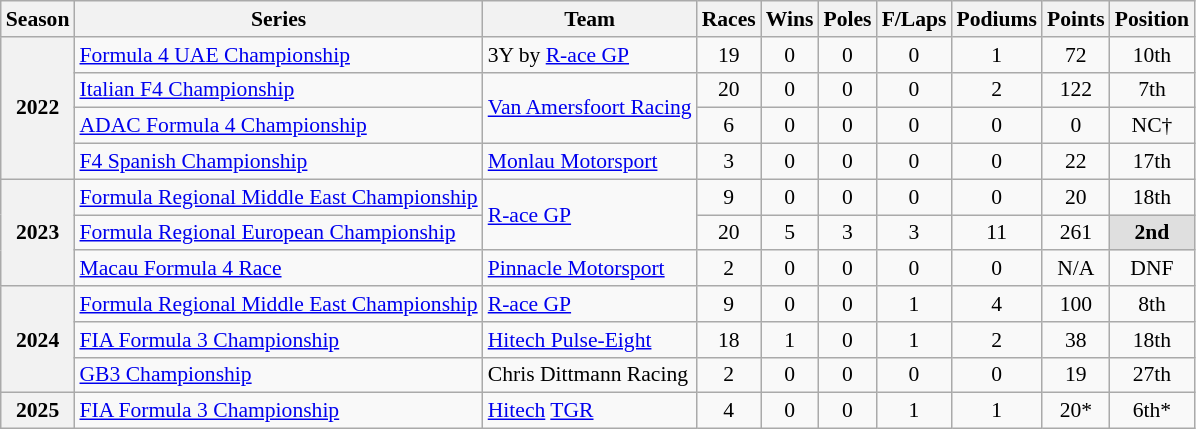<table class="wikitable" style="font-size: 90%; text-align:center;">
<tr>
<th>Season</th>
<th>Series</th>
<th>Team</th>
<th>Races</th>
<th>Wins</th>
<th>Poles</th>
<th>F/Laps</th>
<th>Podiums</th>
<th>Points</th>
<th>Position</th>
</tr>
<tr>
<th rowspan="4">2022</th>
<td style="text-align:left;"><a href='#'>Formula 4 UAE Championship</a></td>
<td style="text-align:left;">3Y by <a href='#'>R-ace GP</a></td>
<td>19</td>
<td>0</td>
<td>0</td>
<td>0</td>
<td>1</td>
<td>72</td>
<td>10th</td>
</tr>
<tr>
<td style="text-align:left;"><a href='#'>Italian F4 Championship</a></td>
<td style="text-align:left;" rowspan="2"><a href='#'>Van Amersfoort Racing</a></td>
<td>20</td>
<td>0</td>
<td>0</td>
<td>0</td>
<td>2</td>
<td>122</td>
<td>7th</td>
</tr>
<tr>
<td style="text-align:left;"><a href='#'>ADAC Formula 4 Championship</a></td>
<td>6</td>
<td>0</td>
<td>0</td>
<td>0</td>
<td>0</td>
<td>0</td>
<td>NC†</td>
</tr>
<tr>
<td style="text-align:left;"><a href='#'>F4 Spanish Championship</a></td>
<td style="text-align:left;"><a href='#'>Monlau Motorsport</a></td>
<td>3</td>
<td>0</td>
<td>0</td>
<td>0</td>
<td>0</td>
<td>22</td>
<td>17th</td>
</tr>
<tr>
<th rowspan="3">2023</th>
<td style="text-align:left;"><a href='#'>Formula Regional Middle East Championship</a></td>
<td style="text-align:left;" rowspan="2"><a href='#'>R-ace GP</a></td>
<td>9</td>
<td>0</td>
<td>0</td>
<td>0</td>
<td>0</td>
<td>20</td>
<td>18th</td>
</tr>
<tr>
<td style="text-align:left;"><a href='#'>Formula Regional European Championship</a></td>
<td>20</td>
<td>5</td>
<td>3</td>
<td>3</td>
<td>11</td>
<td>261</td>
<td style="background:#DFDFDF"><strong>2nd</strong></td>
</tr>
<tr>
<td style="text-align:left;"><a href='#'>Macau Formula 4 Race</a></td>
<td style="text-align:left;"><a href='#'>Pinnacle Motorsport</a></td>
<td>2</td>
<td>0</td>
<td>0</td>
<td>0</td>
<td>0</td>
<td>N/A</td>
<td>DNF</td>
</tr>
<tr>
<th rowspan="3">2024</th>
<td style="text-align:left;"><a href='#'>Formula Regional Middle East Championship</a></td>
<td style="text-align:left;"><a href='#'>R-ace GP</a></td>
<td>9</td>
<td>0</td>
<td>0</td>
<td>1</td>
<td>4</td>
<td>100</td>
<td>8th</td>
</tr>
<tr>
<td style="text-align:left;"><a href='#'>FIA Formula 3 Championship</a></td>
<td style="text-align:left;"><a href='#'>Hitech Pulse-Eight</a></td>
<td>18</td>
<td>1</td>
<td>0</td>
<td>1</td>
<td>2</td>
<td>38</td>
<td>18th</td>
</tr>
<tr>
<td style="text-align:left;"><a href='#'>GB3 Championship</a></td>
<td style="text-align:left;">Chris Dittmann Racing</td>
<td>2</td>
<td>0</td>
<td>0</td>
<td>0</td>
<td>0</td>
<td>19</td>
<td>27th</td>
</tr>
<tr>
<th>2025</th>
<td style="text-align:left;"><a href='#'>FIA Formula 3 Championship</a></td>
<td style="text-align:left;"><a href='#'>Hitech</a> <a href='#'>TGR</a></td>
<td>4</td>
<td>0</td>
<td>0</td>
<td>1</td>
<td>1</td>
<td>20*</td>
<td>6th*</td>
</tr>
</table>
